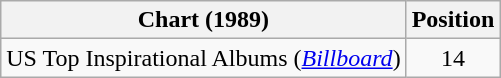<table class="wikitable">
<tr>
<th>Chart (1989)</th>
<th>Position</th>
</tr>
<tr>
<td>US Top Inspirational Albums (<em><a href='#'>Billboard</a></em>)</td>
<td style="text-align:center;">14</td>
</tr>
</table>
